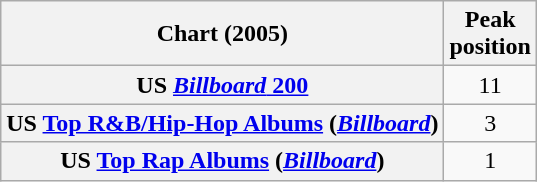<table class="wikitable sortable plainrowheaders" style="text-align:center">
<tr>
<th scope="col">Chart (2005)</th>
<th scope="col">Peak<br> position</th>
</tr>
<tr>
<th scope="row">US <a href='#'><em>Billboard</em> 200</a></th>
<td>11</td>
</tr>
<tr>
<th scope="row">US <a href='#'>Top R&B/Hip-Hop Albums</a> (<em><a href='#'>Billboard</a></em>)</th>
<td>3</td>
</tr>
<tr>
<th scope="row">US <a href='#'>Top Rap Albums</a> (<em><a href='#'>Billboard</a></em>)</th>
<td>1</td>
</tr>
</table>
